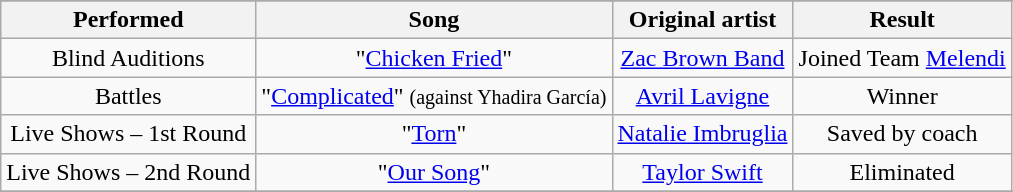<table class="wikitable plainrowheaders" style="text-align:center;">
<tr>
</tr>
<tr>
<th scope="col">Performed</th>
<th scope="col">Song</th>
<th scope="col">Original artist</th>
<th scope="col">Result</th>
</tr>
<tr>
<td>Blind Auditions</td>
<td>"<a href='#'>Chicken Fried</a>"</td>
<td><a href='#'>Zac Brown Band</a></td>
<td>Joined Team <a href='#'>Melendi</a></td>
</tr>
<tr>
<td>Battles</td>
<td>"<a href='#'>Complicated</a>" <small>(against Yhadira García)</small></td>
<td><a href='#'>Avril Lavigne</a></td>
<td>Winner</td>
</tr>
<tr>
<td>Live Shows – 1st Round</td>
<td>"<a href='#'>Torn</a>"</td>
<td><a href='#'>Natalie Imbruglia</a></td>
<td>Saved by coach</td>
</tr>
<tr>
<td>Live Shows – 2nd Round</td>
<td>"<a href='#'>Our Song</a>"</td>
<td><a href='#'>Taylor Swift</a></td>
<td>Eliminated</td>
</tr>
<tr>
</tr>
</table>
